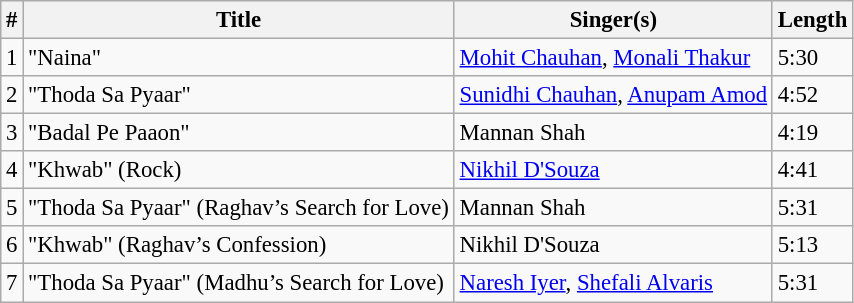<table class="wikitable" style="font-size:95%;">
<tr>
<th>#</th>
<th>Title</th>
<th>Singer(s)</th>
<th>Length</th>
</tr>
<tr>
<td>1</td>
<td>"Naina"</td>
<td><a href='#'>Mohit Chauhan</a>, <a href='#'>Monali Thakur</a></td>
<td>5:30</td>
</tr>
<tr>
<td>2</td>
<td>"Thoda Sa Pyaar"</td>
<td><a href='#'>Sunidhi Chauhan</a>, <a href='#'>Anupam Amod</a></td>
<td>4:52</td>
</tr>
<tr>
<td>3</td>
<td>"Badal Pe Paaon"</td>
<td>Mannan Shah</td>
<td>4:19</td>
</tr>
<tr>
<td>4</td>
<td>"Khwab" (Rock)</td>
<td><a href='#'>Nikhil D'Souza</a></td>
<td>4:41</td>
</tr>
<tr>
<td>5</td>
<td>"Thoda Sa Pyaar" (Raghav’s Search for Love)</td>
<td>Mannan Shah</td>
<td>5:31</td>
</tr>
<tr>
<td>6</td>
<td>"Khwab" (Raghav’s Confession)</td>
<td>Nikhil D'Souza</td>
<td>5:13</td>
</tr>
<tr>
<td>7</td>
<td>"Thoda Sa Pyaar" (Madhu’s Search for Love)</td>
<td><a href='#'>Naresh Iyer</a>, <a href='#'>Shefali Alvaris</a></td>
<td>5:31</td>
</tr>
</table>
